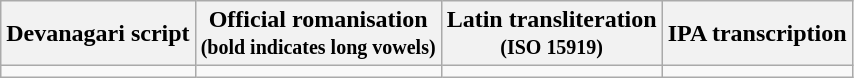<table class="wikitable" style="width: max-content;" style="overflow-x:auto;">
<tr>
<th>Devanagari script</th>
<th>Official romanisation<br><small>(bold indicates long vowels)</small></th>
<th>Latin transliteration<br><small>(ISO 15919)</small></th>
<th>IPA transcription</th>
</tr>
<tr>
<td></td>
<td></td>
<td></td>
<td></td>
</tr>
</table>
